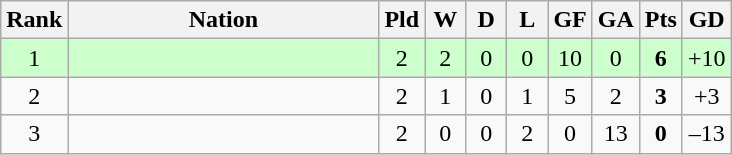<table class="wikitable" style="text-align: center;">
<tr>
<th width=5>Rank</th>
<th width=200>Nation</th>
<th width=20>Pld</th>
<th width=20>W</th>
<th width=20>D</th>
<th width=20>L</th>
<th width=20>GF</th>
<th width=20>GA</th>
<th width=20>Pts</th>
<th width=20>GD</th>
</tr>
<tr style="background:#ccffcc">
<td>1</td>
<td style="text-align:left"></td>
<td>2</td>
<td>2</td>
<td>0</td>
<td>0</td>
<td>10</td>
<td>0</td>
<td><strong>6</strong></td>
<td>+10</td>
</tr>
<tr>
<td>2</td>
<td style="text-align:left"></td>
<td>2</td>
<td>1</td>
<td>0</td>
<td>1</td>
<td>5</td>
<td>2</td>
<td><strong>3</strong></td>
<td>+3</td>
</tr>
<tr>
<td>3</td>
<td style="text-align:left"></td>
<td>2</td>
<td>0</td>
<td>0</td>
<td>2</td>
<td>0</td>
<td>13</td>
<td><strong>0</strong></td>
<td>–13</td>
</tr>
</table>
